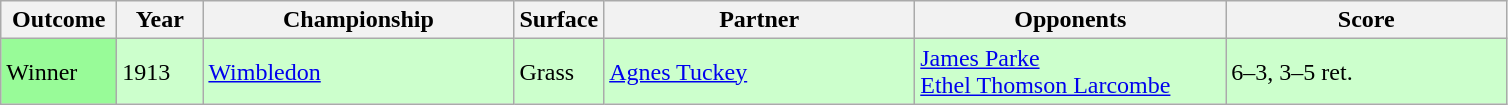<table class="sortable wikitable">
<tr>
<th style="width:70px">Outcome</th>
<th style="width:50px">Year</th>
<th style="width:200px">Championship</th>
<th style="width:50px">Surface</th>
<th style="width:200px">Partner</th>
<th style="width:200px">Opponents</th>
<th style="width:180px" class="unsortable">Score</th>
</tr>
<tr style="background:#cfc;">
<td style="background:#98fb98;">Winner</td>
<td>1913</td>
<td><a href='#'>Wimbledon</a></td>
<td>Grass</td>
<td> <a href='#'>Agnes Tuckey</a></td>
<td> <a href='#'>James Parke</a> <br>  <a href='#'>Ethel Thomson Larcombe</a></td>
<td>6–3, 3–5 ret.</td>
</tr>
</table>
